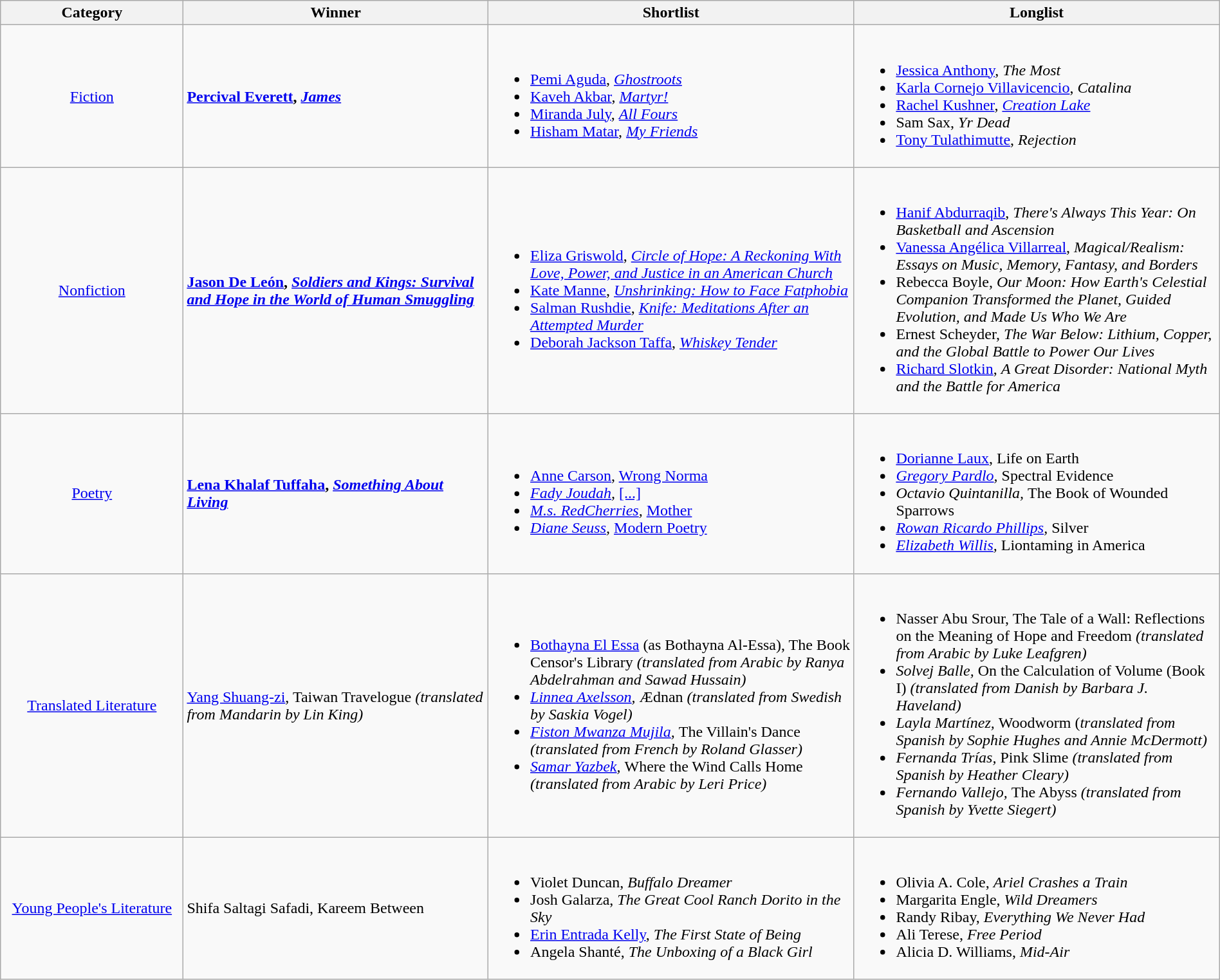<table class="wikitable" width="100%">
<tr>
<th width=15%>Category</th>
<th width=25%>Winner</th>
<th width=30%>Shortlist</th>
<th width=30%>Longlist</th>
</tr>
<tr>
<td align="center"><a href='#'>Fiction</a></td>
<td><strong><a href='#'>Percival Everett</a>, <a href='#'><em>James</em></a></strong></td>
<td><br><ul><li><a href='#'>Pemi Aguda</a>, <em><a href='#'>Ghostroots</a></em></li><li><a href='#'>Kaveh Akbar</a>, <em><a href='#'>Martyr!</a></em></li><li><a href='#'>Miranda July</a>, <a href='#'><em>All Fours</em></a></li><li><a href='#'>Hisham Matar</a>, <a href='#'><em>My Friends</em></a></li></ul></td>
<td><br><ul><li><a href='#'>Jessica Anthony</a>, <em>The Most</em></li><li><a href='#'>Karla Cornejo Villavicencio</a>, <em>Catalina</em></li><li><a href='#'>Rachel Kushner</a>, <em><a href='#'>Creation Lake</a></em></li><li>Sam Sax, <em>Yr Dead</em></li><li><a href='#'>Tony Tulathimutte</a>, <em>Rejection</em></li></ul></td>
</tr>
<tr>
<td align="center"><a href='#'>Nonfiction</a></td>
<td><strong><a href='#'>Jason De León</a>, <a href='#'><em>Soldiers and Kings: Survival and Hope in the World of Human Smuggling</em></a></strong></td>
<td><br><ul><li><a href='#'>Eliza Griswold</a>, <a href='#'><em>Circle of Hope: A Reckoning With Love, Power, and Justice in an American Church</em></a></li><li><a href='#'>Kate Manne</a>, <a href='#'><em>Unshrinking: How to Face Fatphobia</em></a></li><li><a href='#'>Salman Rushdie</a>, <em><a href='#'>Knife: Meditations After an Attempted Murder</a></em></li><li><a href='#'>Deborah Jackson Taffa</a>, <em><a href='#'>Whiskey Tender</a></em></li></ul></td>
<td><br><ul><li><a href='#'>Hanif Abdurraqib</a>, <em>There's Always This Year: On Basketball and Ascension</em></li><li><a href='#'>Vanessa Angélica Villarreal</a>, <em>Magical/Realism: Essays on Music, Memory, Fantasy, and Borders</em></li><li>Rebecca Boyle, <em>Our Moon: How Earth's Celestial Companion Transformed the Planet, Guided Evolution, and Made Us Who We Are</em></li><li>Ernest Scheyder, <em>The War Below: Lithium, Copper, and the Global Battle to Power Our Lives</em></li><li><a href='#'>Richard Slotkin</a>, <em>A Great Disorder: National Myth and the Battle for America</em></li></ul></td>
</tr>
<tr>
<td align="center"><a href='#'>Poetry</a></td>
<td><strong><a href='#'>Lena Khalaf Tuffaha</a>, <em><a href='#'>Something About Living</a><strong><em></td>
<td><br><ul><li><a href='#'>Anne Carson</a>, </em><a href='#'>Wrong Norma</a><em></li><li><a href='#'>Fady Joudah</a>, <a href='#'></em>[...]<em></a></li><li><a href='#'>M.s. RedCherries</a>, <a href='#'></em>Mother<em></a></li><li><a href='#'>Diane Seuss</a>, <a href='#'></em>Modern Poetry<em></a></li></ul></td>
<td><br><ul><li><a href='#'>Dorianne Laux</a>, </em>Life on Earth<em></li><li><a href='#'>Gregory Pardlo</a>, </em>Spectral Evidence<em></li><li>Octavio Quintanilla, </em>The Book of Wounded Sparrows<em></li><li><a href='#'>Rowan Ricardo Phillips</a>, </em>Silver<em></li><li><a href='#'>Elizabeth Willis</a>, </em>Liontaming in America<em></li></ul></td>
</tr>
<tr>
<td align="center"><a href='#'>Translated Literature</a></td>
<td></strong><a href='#'>Yang Shuang-zi</a>, </em>Taiwan Travelogue<em> (translated from Mandarin by Lin King)<strong></td>
<td><br><ul><li><a href='#'>Bothayna El Essa</a> (as Bothayna Al-Essa), </em>The Book Censor's Library<em> (translated from Arabic by Ranya Abdelrahman and Sawad Hussain)</li><li><a href='#'>Linnea Axelsson</a>, </em>Ædnan<em> (translated from Swedish by Saskia Vogel)</li><li><a href='#'>Fiston Mwanza Mujila</a>, </em>The Villain's Dance<em> (translated from French by Roland Glasser)</li><li><a href='#'>Samar Yazbek</a>, </em>Where the Wind Calls Home<em> (translated from Arabic by Leri Price)</li></ul></td>
<td><br><ul><li>Nasser Abu Srour, </em>The Tale of a Wall: Reflections on the Meaning of Hope and Freedom<em> (translated from Arabic by Luke Leafgren)</li><li>Solvej Balle, </em>On the Calculation of Volume (Book I)<em> (translated from Danish by Barbara J. Haveland)</li><li>Layla Martínez, </em>Woodworm (<em>translated from Spanish by Sophie Hughes and Annie McDermott)</li><li>Fernanda Trías, </em>Pink Slime<em> (translated from Spanish by Heather Cleary)</li><li>Fernando Vallejo, </em>The Abyss<em> (translated from Spanish by Yvette Siegert)</li></ul></td>
</tr>
<tr>
<td align="center"><a href='#'>Young People's Literature</a></td>
<td></strong>Shifa Saltagi Safadi, </em>Kareem Between</em></strong></td>
<td><br><ul><li>Violet Duncan, <em>Buffalo Dreamer</em></li><li>Josh Galarza, <em>The Great Cool Ranch Dorito in the Sky</em></li><li><a href='#'>Erin Entrada Kelly</a>, <em>The First State of Being</em></li><li>Angela Shanté, <em>The Unboxing of a Black Girl</em></li></ul></td>
<td><br><ul><li>Olivia A. Cole, <em>Ariel Crashes a Train</em></li><li>Margarita Engle, <em>Wild Dreamers</em></li><li>Randy Ribay, <em>Everything We Never Had</em></li><li>Ali Terese, <em>Free Period</em></li><li>Alicia D. Williams, <em>Mid-Air</em></li></ul></td>
</tr>
</table>
